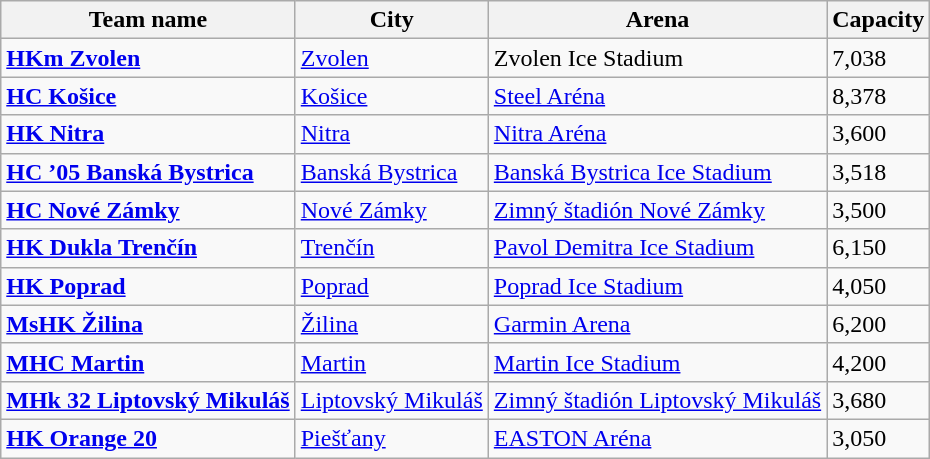<table class="wikitable sortable">
<tr>
<th>Team name</th>
<th>City</th>
<th>Arena</th>
<th>Capacity</th>
</tr>
<tr>
<td><strong><a href='#'>HKm Zvolen</a></strong></td>
<td><a href='#'>Zvolen</a></td>
<td>Zvolen Ice Stadium</td>
<td align="left">7,038</td>
</tr>
<tr>
<td><strong><a href='#'>HC Košice</a></strong></td>
<td><a href='#'>Košice</a></td>
<td><a href='#'>Steel Aréna</a></td>
<td align="left">8,378</td>
</tr>
<tr>
<td><strong><a href='#'>HK Nitra</a></strong></td>
<td><a href='#'>Nitra</a></td>
<td><a href='#'>Nitra Aréna</a></td>
<td align="left">3,600</td>
</tr>
<tr>
<td><strong><a href='#'>HC ’05 Banská Bystrica</a></strong></td>
<td><a href='#'>Banská Bystrica</a></td>
<td><a href='#'>Banská Bystrica Ice Stadium</a></td>
<td align="left">3,518</td>
</tr>
<tr>
<td><strong><a href='#'>HC Nové Zámky</a></strong></td>
<td><a href='#'>Nové Zámky</a></td>
<td><a href='#'>Zimný štadión Nové Zámky</a></td>
<td align="left">3,500</td>
</tr>
<tr>
<td><strong><a href='#'>HK Dukla Trenčín</a></strong></td>
<td><a href='#'>Trenčín</a></td>
<td><a href='#'>Pavol Demitra Ice Stadium</a></td>
<td align="left">6,150</td>
</tr>
<tr>
<td><strong><a href='#'>HK Poprad</a></strong></td>
<td><a href='#'>Poprad</a></td>
<td><a href='#'>Poprad Ice Stadium</a></td>
<td align="left">4,050</td>
</tr>
<tr>
<td><strong><a href='#'>MsHK Žilina</a></strong></td>
<td><a href='#'>Žilina</a></td>
<td><a href='#'>Garmin Arena</a></td>
<td align="left">6,200</td>
</tr>
<tr>
<td><strong><a href='#'>MHC Martin</a></strong></td>
<td><a href='#'>Martin</a></td>
<td><a href='#'>Martin Ice Stadium</a></td>
<td align="left">4,200</td>
</tr>
<tr>
<td><strong><a href='#'>MHk 32 Liptovský Mikuláš</a></strong></td>
<td><a href='#'>Liptovský Mikuláš</a></td>
<td><a href='#'>Zimný štadión Liptovský Mikuláš</a></td>
<td align="left">3,680</td>
</tr>
<tr>
<td><strong><a href='#'>HK Orange 20</a></strong></td>
<td><a href='#'>Piešťany</a></td>
<td><a href='#'>EASTON Aréna</a></td>
<td align="left">3,050</td>
</tr>
</table>
